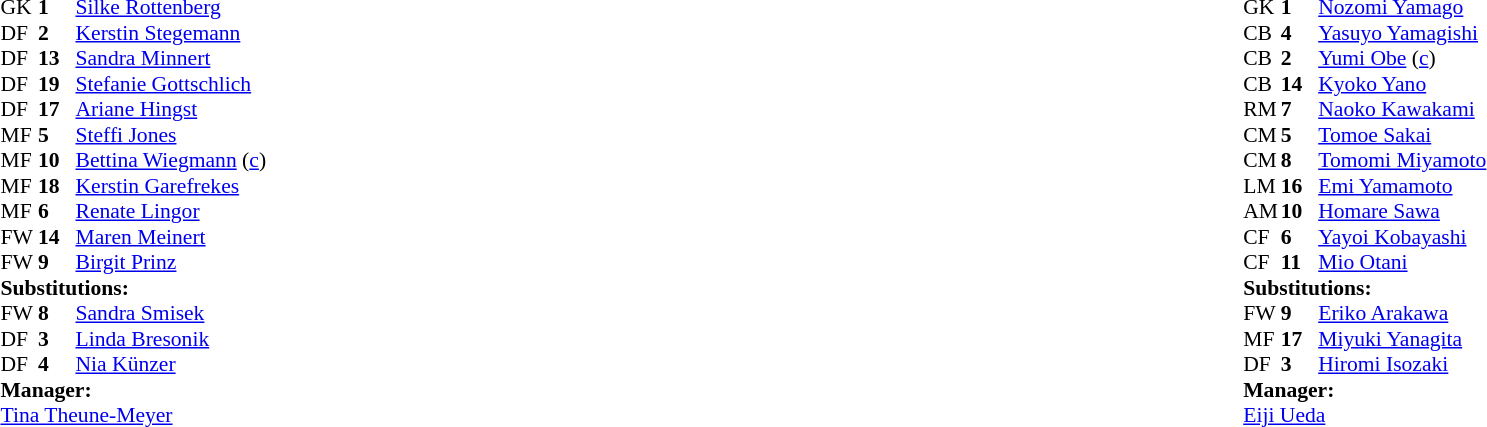<table width="100%">
<tr>
<td valign="top" width="40%"><br><table style="font-size:90%" cellspacing="0" cellpadding="0">
<tr>
<th width=25></th>
<th width=25></th>
</tr>
<tr>
<td>GK</td>
<td><strong>1</strong></td>
<td><a href='#'>Silke Rottenberg</a></td>
</tr>
<tr>
<td>DF</td>
<td><strong>2</strong></td>
<td><a href='#'>Kerstin Stegemann</a></td>
</tr>
<tr>
<td>DF</td>
<td><strong>13</strong></td>
<td><a href='#'>Sandra Minnert</a></td>
</tr>
<tr>
<td>DF</td>
<td><strong>19</strong></td>
<td><a href='#'>Stefanie Gottschlich</a></td>
<td></td>
<td></td>
</tr>
<tr>
<td>DF</td>
<td><strong>17</strong></td>
<td><a href='#'>Ariane Hingst</a></td>
<td></td>
<td></td>
</tr>
<tr>
<td>MF</td>
<td><strong>5</strong></td>
<td><a href='#'>Steffi Jones</a></td>
</tr>
<tr>
<td>MF</td>
<td><strong>10</strong></td>
<td><a href='#'>Bettina Wiegmann</a> (<a href='#'>c</a>)</td>
<td></td>
<td></td>
</tr>
<tr>
<td>MF</td>
<td><strong>18</strong></td>
<td><a href='#'>Kerstin Garefrekes</a></td>
</tr>
<tr>
<td>MF</td>
<td><strong>6</strong></td>
<td><a href='#'>Renate Lingor</a></td>
</tr>
<tr>
<td>FW</td>
<td><strong>14</strong></td>
<td><a href='#'>Maren Meinert</a></td>
</tr>
<tr>
<td>FW</td>
<td><strong>9</strong></td>
<td><a href='#'>Birgit Prinz</a></td>
</tr>
<tr>
<td colspan=3><strong>Substitutions:</strong></td>
</tr>
<tr>
<td>FW</td>
<td><strong>8</strong></td>
<td><a href='#'>Sandra Smisek</a></td>
<td></td>
<td></td>
</tr>
<tr>
<td>DF</td>
<td><strong>3</strong></td>
<td><a href='#'>Linda Bresonik</a></td>
<td></td>
<td></td>
</tr>
<tr>
<td>DF</td>
<td><strong>4</strong></td>
<td><a href='#'>Nia Künzer</a></td>
<td> </td>
<td></td>
</tr>
<tr>
<td colspan=3><strong>Manager:</strong></td>
</tr>
<tr>
<td colspan=3><a href='#'>Tina Theune-Meyer</a></td>
</tr>
</table>
</td>
<td valign="top" width="50%"><br><table style="font-size: 90%" cellspacing="0" cellpadding="0" align="center">
<tr>
<th width=25></th>
<th width=25></th>
</tr>
<tr>
<td>GK</td>
<td><strong>1</strong></td>
<td><a href='#'>Nozomi Yamago</a></td>
</tr>
<tr>
<td>CB</td>
<td><strong>4</strong></td>
<td><a href='#'>Yasuyo Yamagishi</a></td>
</tr>
<tr>
<td>CB</td>
<td><strong>2</strong></td>
<td><a href='#'>Yumi Obe</a> (<a href='#'>c</a>)</td>
</tr>
<tr>
<td>CB</td>
<td><strong>14</strong></td>
<td><a href='#'>Kyoko Yano</a></td>
<td></td>
<td></td>
</tr>
<tr>
<td>RM</td>
<td><strong>7</strong></td>
<td><a href='#'>Naoko Kawakami</a></td>
</tr>
<tr>
<td>CM</td>
<td><strong>5</strong></td>
<td><a href='#'>Tomoe Sakai</a></td>
<td></td>
<td></td>
</tr>
<tr>
<td>CM</td>
<td><strong>8</strong></td>
<td><a href='#'>Tomomi Miyamoto</a></td>
</tr>
<tr>
<td>LM</td>
<td><strong>16</strong></td>
<td><a href='#'>Emi Yamamoto</a></td>
</tr>
<tr>
<td>AM</td>
<td><strong>10</strong></td>
<td><a href='#'>Homare Sawa</a></td>
</tr>
<tr>
<td>CF</td>
<td><strong>6</strong></td>
<td><a href='#'>Yayoi Kobayashi</a></td>
<td></td>
<td></td>
</tr>
<tr>
<td>CF</td>
<td><strong>11</strong></td>
<td><a href='#'>Mio Otani</a></td>
</tr>
<tr>
<td colspan=3><strong>Substitutions:</strong></td>
</tr>
<tr>
<td>FW</td>
<td><strong>9</strong></td>
<td><a href='#'>Eriko Arakawa</a></td>
<td></td>
<td></td>
</tr>
<tr>
<td>MF</td>
<td><strong>17</strong></td>
<td><a href='#'>Miyuki Yanagita</a></td>
<td></td>
<td></td>
</tr>
<tr>
<td>DF</td>
<td><strong>3</strong></td>
<td><a href='#'>Hiromi Isozaki</a></td>
<td></td>
<td></td>
</tr>
<tr>
<td colspan=3><strong>Manager:</strong></td>
</tr>
<tr>
<td colspan=4><a href='#'>Eiji Ueda</a></td>
</tr>
</table>
</td>
</tr>
</table>
